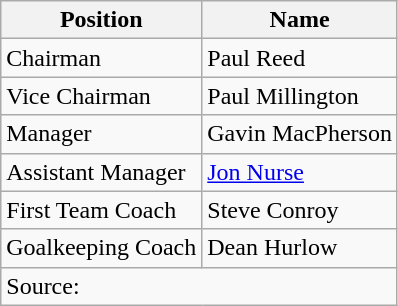<table class="wikitable">
<tr>
<th>Position</th>
<th>Name</th>
</tr>
<tr>
<td>Chairman</td>
<td>Paul Reed</td>
</tr>
<tr>
<td>Vice Chairman</td>
<td>Paul Millington</td>
</tr>
<tr>
<td>Manager</td>
<td>Gavin MacPherson</td>
</tr>
<tr>
<td>Assistant Manager</td>
<td><a href='#'>Jon Nurse</a></td>
</tr>
<tr>
<td>First Team Coach</td>
<td>Steve Conroy</td>
</tr>
<tr>
<td>Goalkeeping Coach</td>
<td>Dean Hurlow</td>
</tr>
<tr>
<td align=left colspan=8>Source: </td>
</tr>
</table>
